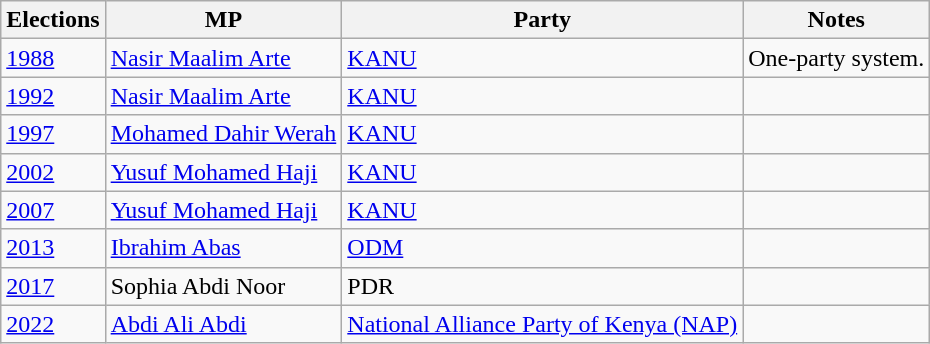<table class="wikitable">
<tr>
<th>Elections</th>
<th>MP </th>
<th>Party</th>
<th>Notes</th>
</tr>
<tr>
<td><a href='#'>1988</a></td>
<td><a href='#'>Nasir Maalim Arte</a></td>
<td><a href='#'>KANU</a></td>
<td>One-party system.</td>
</tr>
<tr>
<td><a href='#'>1992</a></td>
<td><a href='#'>Nasir Maalim Arte</a></td>
<td><a href='#'>KANU</a></td>
<td></td>
</tr>
<tr>
<td><a href='#'>1997</a></td>
<td><a href='#'>Mohamed Dahir Werah</a></td>
<td><a href='#'>KANU</a></td>
<td></td>
</tr>
<tr>
<td><a href='#'>2002</a></td>
<td><a href='#'>Yusuf Mohamed Haji</a></td>
<td><a href='#'>KANU</a></td>
<td></td>
</tr>
<tr>
<td><a href='#'>2007</a></td>
<td><a href='#'>Yusuf Mohamed Haji</a></td>
<td><a href='#'>KANU</a></td>
<td></td>
</tr>
<tr>
<td><a href='#'>2013</a></td>
<td><a href='#'>Ibrahim Abas</a></td>
<td><a href='#'>ODM</a></td>
<td></td>
</tr>
<tr>
<td><a href='#'>2017</a></td>
<td>Sophia Abdi Noor</td>
<td>PDR</td>
</tr>
<tr>
<td><a href='#'>2022</a></td>
<td><a href='#'>Abdi Ali Abdi</a></td>
<td><a href='#'>National Alliance Party of Kenya (NAP)</a></td>
<td></td>
</tr>
</table>
